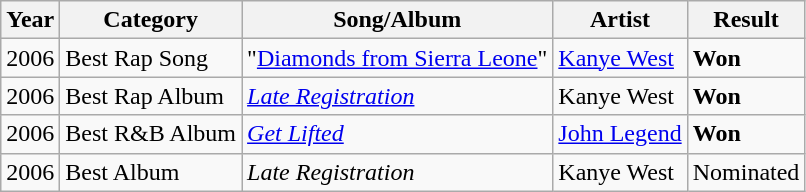<table class="wikitable">
<tr>
<th>Year</th>
<th>Category</th>
<th>Song/Album</th>
<th>Artist</th>
<th>Result</th>
</tr>
<tr>
<td>2006</td>
<td>Best Rap Song</td>
<td>"<a href='#'>Diamonds from Sierra Leone</a>"</td>
<td><a href='#'>Kanye West</a></td>
<td><strong>Won</strong></td>
</tr>
<tr>
<td>2006</td>
<td>Best Rap Album</td>
<td><em><a href='#'>Late Registration</a></em></td>
<td>Kanye West</td>
<td><strong>Won</strong></td>
</tr>
<tr>
<td>2006</td>
<td>Best R&B Album</td>
<td><em><a href='#'>Get Lifted</a></em></td>
<td><a href='#'>John Legend</a></td>
<td><strong>Won</strong></td>
</tr>
<tr>
<td>2006</td>
<td>Best Album</td>
<td><em>Late Registration</em></td>
<td>Kanye West</td>
<td>Nominated</td>
</tr>
</table>
